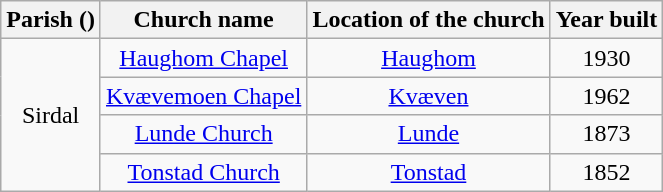<table class="wikitable" style="text-align:center">
<tr>
<th>Parish ()</th>
<th>Church name</th>
<th>Location of the church</th>
<th>Year built</th>
</tr>
<tr>
<td rowspan="4">Sirdal</td>
<td><a href='#'>Haughom Chapel</a></td>
<td><a href='#'>Haughom</a></td>
<td>1930</td>
</tr>
<tr>
<td><a href='#'>Kvævemoen Chapel</a></td>
<td><a href='#'>Kvæven</a></td>
<td>1962</td>
</tr>
<tr>
<td><a href='#'>Lunde Church</a></td>
<td><a href='#'>Lunde</a></td>
<td>1873</td>
</tr>
<tr>
<td><a href='#'>Tonstad Church</a></td>
<td><a href='#'>Tonstad</a></td>
<td>1852</td>
</tr>
</table>
